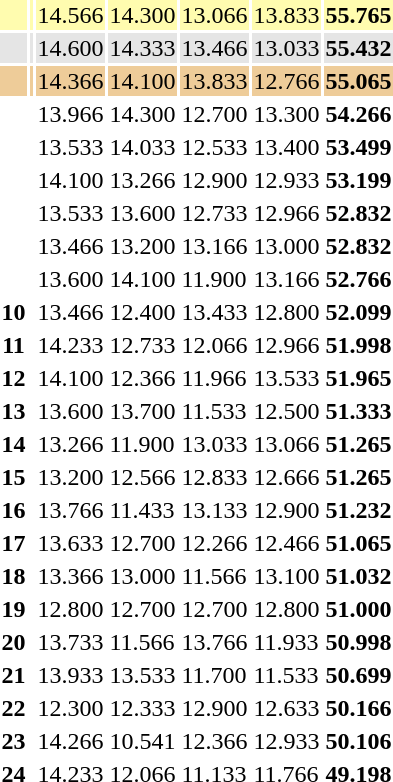<table>
<tr style="background:#fffcaf">
<th scope=row></th>
<td align=left></td>
<td>14.566</td>
<td>14.300</td>
<td>13.066</td>
<td>13.833</td>
<td><strong>55.765</strong></td>
</tr>
<tr style="background:#e5e5e5">
<th scope=row></th>
<td align=left></td>
<td>14.600</td>
<td>14.333</td>
<td>13.466</td>
<td>13.033</td>
<td><strong>55.432</strong></td>
</tr>
<tr style="background:#ec9">
<th scope=row></th>
<td align=left></td>
<td>14.366</td>
<td>14.100</td>
<td>13.833</td>
<td>12.766</td>
<td><strong>55.065</strong></td>
</tr>
<tr>
<th scope=row></th>
<td align=left></td>
<td>13.966</td>
<td>14.300</td>
<td>12.700</td>
<td>13.300</td>
<td><strong>54.266</strong></td>
</tr>
<tr>
<th scope=row></th>
<td align=left></td>
<td>13.533</td>
<td>14.033</td>
<td>12.533</td>
<td>13.400</td>
<td><strong>53.499</strong></td>
</tr>
<tr>
<th scope=row></th>
<td align=left></td>
<td>14.100</td>
<td>13.266</td>
<td>12.900</td>
<td>12.933</td>
<td><strong>53.199</strong></td>
</tr>
<tr>
<th scope=row></th>
<td align=left></td>
<td>13.533</td>
<td>13.600</td>
<td>12.733</td>
<td>12.966</td>
<td><strong>52.832</strong></td>
</tr>
<tr>
<th scope=row></th>
<td align=left></td>
<td>13.466</td>
<td>13.200</td>
<td>13.166</td>
<td>13.000</td>
<td><strong>52.832</strong></td>
</tr>
<tr>
<th scope=row></th>
<td align=left></td>
<td>13.600</td>
<td>14.100</td>
<td>11.900</td>
<td>13.166</td>
<td><strong>52.766</strong></td>
</tr>
<tr>
<th scope=row>10</th>
<td align=left></td>
<td>13.466</td>
<td>12.400</td>
<td>13.433</td>
<td>12.800</td>
<td><strong>52.099</strong></td>
</tr>
<tr>
<th scope=row>11</th>
<td align=left></td>
<td>14.233</td>
<td>12.733</td>
<td>12.066</td>
<td>12.966</td>
<td><strong>51.998</strong></td>
</tr>
<tr>
<th scope=row>12</th>
<td align=left></td>
<td>14.100</td>
<td>12.366</td>
<td>11.966</td>
<td>13.533</td>
<td><strong>51.965</strong></td>
</tr>
<tr>
<th scope=row>13</th>
<td align=left></td>
<td>13.600</td>
<td>13.700</td>
<td>11.533</td>
<td>12.500</td>
<td><strong>51.333</strong></td>
</tr>
<tr>
<th scope=row>14</th>
<td align=left></td>
<td>13.266</td>
<td>11.900</td>
<td>13.033</td>
<td>13.066</td>
<td><strong>51.265</strong></td>
</tr>
<tr>
<th scope=row>15</th>
<td align=left></td>
<td>13.200</td>
<td>12.566</td>
<td>12.833</td>
<td>12.666</td>
<td><strong>51.265</strong></td>
</tr>
<tr>
<th scope=row>16</th>
<td align=left></td>
<td>13.766</td>
<td>11.433</td>
<td>13.133</td>
<td>12.900</td>
<td><strong>51.232</strong></td>
</tr>
<tr>
<th scope=row>17</th>
<td align=left></td>
<td>13.633</td>
<td>12.700</td>
<td>12.266</td>
<td>12.466</td>
<td><strong>51.065</strong></td>
</tr>
<tr>
<th scope=row>18</th>
<td align=left></td>
<td>13.366</td>
<td>13.000</td>
<td>11.566</td>
<td>13.100</td>
<td><strong>51.032</strong></td>
</tr>
<tr>
<th scope=row>19</th>
<td align=left></td>
<td>12.800</td>
<td>12.700</td>
<td>12.700</td>
<td>12.800</td>
<td><strong>51.000</strong></td>
</tr>
<tr>
<th scope=row>20</th>
<td align=left></td>
<td>13.733</td>
<td>11.566</td>
<td>13.766</td>
<td>11.933</td>
<td><strong>50.998</strong></td>
</tr>
<tr>
<th scope=row>21</th>
<td align=left></td>
<td>13.933</td>
<td>13.533</td>
<td>11.700</td>
<td>11.533</td>
<td><strong>50.699</strong></td>
</tr>
<tr>
<th scope=row>22</th>
<td align=left></td>
<td>12.300</td>
<td>12.333</td>
<td>12.900</td>
<td>12.633</td>
<td><strong>50.166</strong></td>
</tr>
<tr>
<th scope=row>23</th>
<td align=left></td>
<td>14.266</td>
<td>10.541</td>
<td>12.366</td>
<td>12.933</td>
<td><strong>50.106</strong></td>
</tr>
<tr>
<th scope=row>24</th>
<td align=left></td>
<td>14.233</td>
<td>12.066</td>
<td>11.133</td>
<td>11.766</td>
<td><strong>49.198</strong></td>
</tr>
</table>
